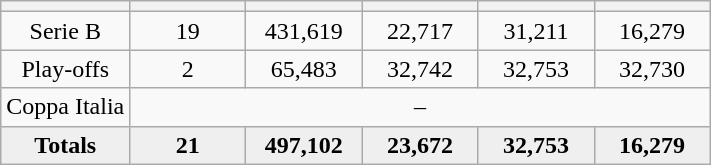<table class="wikitable" style="text-align: center;">
<tr>
<th></th>
<th style="width:70px;"></th>
<th style="width:70px;"></th>
<th style="width:70px;"></th>
<th style="width:70px;"></th>
<th style="width:70px;"></th>
</tr>
<tr>
<td align=center>Serie B</td>
<td>19</td>
<td>431,619</td>
<td>22,717</td>
<td>31,211</td>
<td>16,279</td>
</tr>
<tr>
<td align=center>Play-offs</td>
<td>2</td>
<td>65,483</td>
<td>32,742</td>
<td>32,753</td>
<td>32,730</td>
</tr>
<tr>
<td align=center>Coppa Italia</td>
<td colspan="5">–</td>
</tr>
<tr bgcolor="#EFEFEF">
<td><strong>Totals</strong></td>
<td><strong>21</strong></td>
<td><strong>497,102</strong></td>
<td><strong>23,672</strong></td>
<td><strong>32,753</strong></td>
<td><strong>16,279</strong></td>
</tr>
</table>
